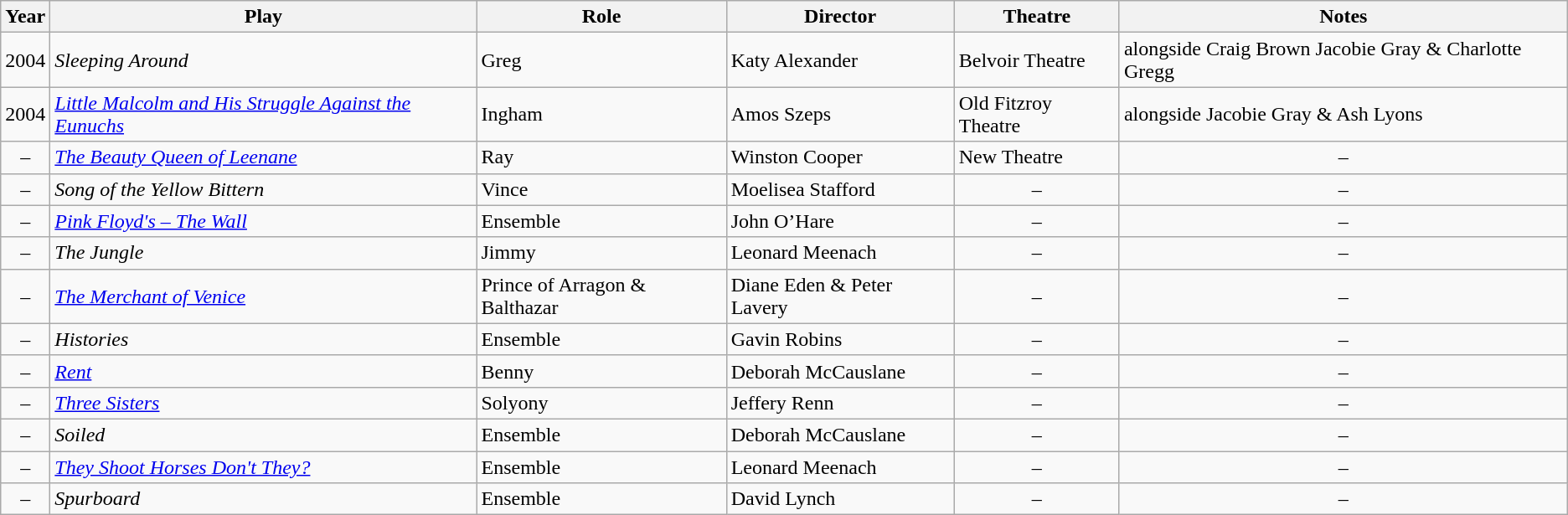<table class="wikitable">
<tr>
<th>Year</th>
<th>Play</th>
<th>Role</th>
<th>Director</th>
<th>Theatre</th>
<th>Notes</th>
</tr>
<tr>
<td>2004</td>
<td><em>Sleeping Around</em></td>
<td>Greg</td>
<td>Katy Alexander</td>
<td>Belvoir Theatre</td>
<td>alongside Craig Brown Jacobie Gray & Charlotte Gregg</td>
</tr>
<tr>
<td>2004</td>
<td><em><a href='#'>Little Malcolm and His Struggle Against the Eunuchs</a></em></td>
<td>Ingham</td>
<td>Amos Szeps</td>
<td>Old Fitzroy Theatre</td>
<td>alongside Jacobie Gray & Ash Lyons</td>
</tr>
<tr>
<td style="text-align:center;">–</td>
<td><em><a href='#'>The Beauty Queen of Leenane</a></em></td>
<td>Ray</td>
<td>Winston Cooper</td>
<td>New Theatre</td>
<td style="text-align:center;">–</td>
</tr>
<tr>
<td style="text-align:center;">–</td>
<td><em>Song of the Yellow Bittern</em></td>
<td>Vince</td>
<td>Moelisea Stafford</td>
<td style="text-align:center;">–</td>
<td style="text-align:center;">–</td>
</tr>
<tr>
<td style="text-align:center;">–</td>
<td><em><a href='#'>Pink Floyd's – The Wall</a></em></td>
<td>Ensemble</td>
<td>John O’Hare</td>
<td style="text-align:center;">–</td>
<td style="text-align:center;">–</td>
</tr>
<tr>
<td style="text-align:center;">–</td>
<td><em>The Jungle</em></td>
<td>Jimmy</td>
<td>Leonard Meenach</td>
<td style="text-align:center;">–</td>
<td style="text-align:center;">–</td>
</tr>
<tr>
<td style="text-align:center;">–</td>
<td><em><a href='#'>The Merchant of Venice</a></em></td>
<td>Prince of Arragon & Balthazar</td>
<td>Diane Eden & Peter Lavery</td>
<td style="text-align:center;">–</td>
<td style="text-align:center;">–</td>
</tr>
<tr>
<td style="text-align:center;">–</td>
<td><em>Histories</em></td>
<td>Ensemble</td>
<td>Gavin Robins</td>
<td style="text-align:center;">–</td>
<td style="text-align:center;">–</td>
</tr>
<tr>
<td style="text-align:center;">–</td>
<td><em><a href='#'>Rent</a></em></td>
<td>Benny</td>
<td>Deborah McCauslane</td>
<td style="text-align:center;">–</td>
<td style="text-align:center;">–</td>
</tr>
<tr>
<td style="text-align:center;">–</td>
<td><em><a href='#'>Three Sisters</a></em></td>
<td>Solyony</td>
<td>Jeffery Renn</td>
<td style="text-align:center;">–</td>
<td style="text-align:center;">–</td>
</tr>
<tr>
<td style="text-align:center;">–</td>
<td><em>Soiled</em></td>
<td>Ensemble</td>
<td>Deborah McCauslane</td>
<td style="text-align:center;">–</td>
<td style="text-align:center;">–</td>
</tr>
<tr>
<td style="text-align:center;">–</td>
<td><em><a href='#'>They Shoot Horses Don't They?</a></em></td>
<td>Ensemble</td>
<td>Leonard Meenach</td>
<td style="text-align:center;">–</td>
<td style="text-align:center;">–</td>
</tr>
<tr>
<td style="text-align:center;">–</td>
<td><em>Spurboard</em></td>
<td>Ensemble</td>
<td>David Lynch</td>
<td style="text-align:center;">–</td>
<td style="text-align:center;">–</td>
</tr>
</table>
